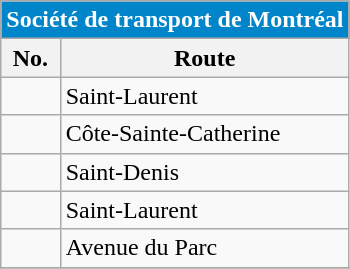<table align=center class="wikitable">
<tr>
<th style="background: #0085CA; font-size:100%; color:#FFFFFF;"colspan="4">Société de transport de Montréal</th>
</tr>
<tr>
<th>No.</th>
<th>Route</th>
</tr>
<tr>
<td {{Avoid wrap> </td>
<td>Saint-Laurent</td>
</tr>
<tr>
<td></td>
<td>Côte-Sainte-Catherine</td>
</tr>
<tr>
<td {{Avoid wrap> </td>
<td>Saint-Denis</td>
</tr>
<tr>
<td {{Avoid wrap> </td>
<td>Saint-Laurent</td>
</tr>
<tr>
<td {{Avoid wrap> </td>
<td>Avenue du Parc</td>
</tr>
<tr>
</tr>
</table>
